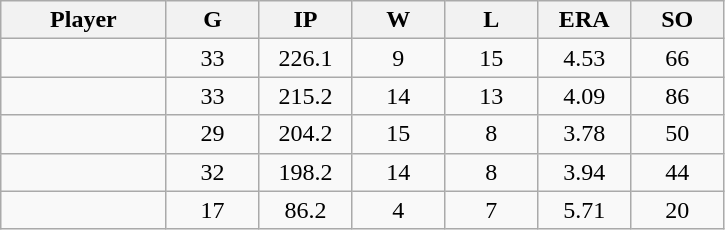<table class="wikitable sortable">
<tr>
<th bgcolor="#DDDDFF" width="16%">Player</th>
<th bgcolor="#DDDDFF" width="9%">G</th>
<th bgcolor="#DDDDFF" width="9%">IP</th>
<th bgcolor="#DDDDFF" width="9%">W</th>
<th bgcolor="#DDDDFF" width="9%">L</th>
<th bgcolor="#DDDDFF" width="9%">ERA</th>
<th bgcolor="#DDDDFF" width="9%">SO</th>
</tr>
<tr align="center">
<td></td>
<td>33</td>
<td>226.1</td>
<td>9</td>
<td>15</td>
<td>4.53</td>
<td>66</td>
</tr>
<tr align="center">
<td></td>
<td>33</td>
<td>215.2</td>
<td>14</td>
<td>13</td>
<td>4.09</td>
<td>86</td>
</tr>
<tr align="center">
<td></td>
<td>29</td>
<td>204.2</td>
<td>15</td>
<td>8</td>
<td>3.78</td>
<td>50</td>
</tr>
<tr align="center">
<td></td>
<td>32</td>
<td>198.2</td>
<td>14</td>
<td>8</td>
<td>3.94</td>
<td>44</td>
</tr>
<tr align="center">
<td></td>
<td>17</td>
<td>86.2</td>
<td>4</td>
<td>7</td>
<td>5.71</td>
<td>20</td>
</tr>
</table>
